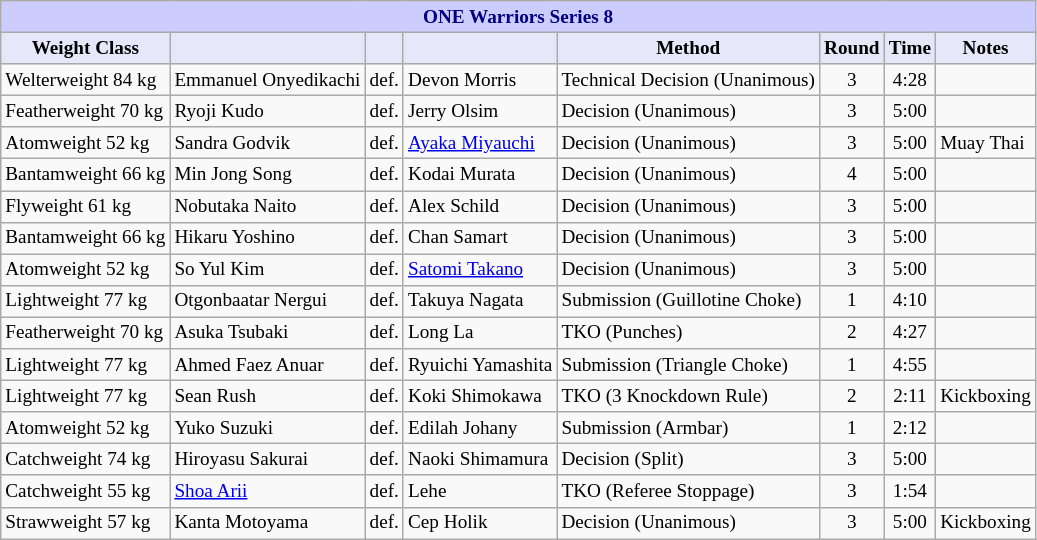<table class="wikitable" style="font-size: 80%;">
<tr>
<th colspan="8" style="background-color: #ccf; color: #000080; text-align: center;"><strong>ONE Warriors Series 8</strong></th>
</tr>
<tr>
<th colspan="1" style="background-color: #E6E8FA; color: #000000; text-align: center;">Weight Class</th>
<th colspan="1" style="background-color: #E6E8FA; color: #000000; text-align: center;"></th>
<th colspan="1" style="background-color: #E6E8FA; color: #000000; text-align: center;"></th>
<th colspan="1" style="background-color: #E6E8FA; color: #000000; text-align: center;"></th>
<th colspan="1" style="background-color: #E6E8FA; color: #000000; text-align: center;">Method</th>
<th colspan="1" style="background-color: #E6E8FA; color: #000000; text-align: center;">Round</th>
<th colspan="1" style="background-color: #E6E8FA; color: #000000; text-align: center;">Time</th>
<th colspan="1" style="background-color: #E6E8FA; color: #000000; text-align: center;">Notes</th>
</tr>
<tr>
<td>Welterweight 84 kg</td>
<td> Emmanuel Onyedikachi</td>
<td>def.</td>
<td> Devon Morris</td>
<td>Technical Decision (Unanimous)</td>
<td align=center>3</td>
<td align=center>4:28</td>
<td></td>
</tr>
<tr>
<td>Featherweight 70 kg</td>
<td> Ryoji Kudo</td>
<td>def.</td>
<td> Jerry Olsim</td>
<td>Decision (Unanimous)</td>
<td align=center>3</td>
<td align=center>5:00</td>
<td></td>
</tr>
<tr>
<td>Atomweight 52 kg</td>
<td> Sandra Godvik</td>
<td>def.</td>
<td> <a href='#'>Ayaka Miyauchi</a></td>
<td>Decision (Unanimous)</td>
<td align=center>3</td>
<td align=center>5:00</td>
<td>Muay Thai</td>
</tr>
<tr>
<td>Bantamweight 66 kg</td>
<td> Min Jong Song</td>
<td>def.</td>
<td> Kodai Murata</td>
<td>Decision (Unanimous)</td>
<td align=center>4</td>
<td align=center>5:00</td>
<td></td>
</tr>
<tr>
<td>Flyweight 61 kg</td>
<td> Nobutaka Naito</td>
<td>def.</td>
<td> Alex Schild</td>
<td>Decision (Unanimous)</td>
<td align=center>3</td>
<td align=center>5:00</td>
<td></td>
</tr>
<tr>
<td>Bantamweight 66 kg</td>
<td> Hikaru Yoshino</td>
<td>def.</td>
<td> Chan Samart</td>
<td>Decision (Unanimous)</td>
<td align=center>3</td>
<td align=center>5:00</td>
<td></td>
</tr>
<tr>
<td>Atomweight 52 kg</td>
<td> So Yul Kim</td>
<td>def.</td>
<td> <a href='#'>Satomi Takano</a></td>
<td>Decision (Unanimous)</td>
<td align=center>3</td>
<td align=center>5:00</td>
<td></td>
</tr>
<tr>
<td>Lightweight 77 kg</td>
<td> Otgonbaatar Nergui</td>
<td>def.</td>
<td> Takuya Nagata</td>
<td>Submission (Guillotine Choke)</td>
<td align=center>1</td>
<td align=center>4:10</td>
<td></td>
</tr>
<tr>
<td>Featherweight 70 kg</td>
<td> Asuka Tsubaki</td>
<td>def.</td>
<td> Long La</td>
<td>TKO (Punches)</td>
<td align=center>2</td>
<td align=center>4:27</td>
<td></td>
</tr>
<tr>
<td>Lightweight 77 kg</td>
<td> Ahmed Faez Anuar</td>
<td>def.</td>
<td> Ryuichi Yamashita</td>
<td>Submission (Triangle Choke)</td>
<td align=center>1</td>
<td align=center>4:55</td>
<td></td>
</tr>
<tr>
<td>Lightweight 77 kg</td>
<td> Sean Rush</td>
<td>def.</td>
<td> Koki Shimokawa</td>
<td>TKO (3 Knockdown Rule)</td>
<td align=center>2</td>
<td align=center>2:11</td>
<td>Kickboxing</td>
</tr>
<tr>
<td>Atomweight 52 kg</td>
<td> Yuko Suzuki</td>
<td>def.</td>
<td> Edilah Johany</td>
<td>Submission (Armbar)</td>
<td align=center>1</td>
<td align=center>2:12</td>
<td></td>
</tr>
<tr>
<td>Catchweight 74 kg</td>
<td> Hiroyasu Sakurai</td>
<td>def.</td>
<td> Naoki Shimamura</td>
<td>Decision (Split)</td>
<td align=center>3</td>
<td align=center>5:00</td>
<td></td>
</tr>
<tr>
<td>Catchweight 55 kg</td>
<td> <a href='#'>Shoa Arii</a></td>
<td>def.</td>
<td> Lehe</td>
<td>TKO (Referee Stoppage)</td>
<td align=center>3</td>
<td align=center>1:54</td>
<td></td>
</tr>
<tr>
<td>Strawweight 57 kg</td>
<td> Kanta Motoyama</td>
<td>def.</td>
<td> Cep Holik</td>
<td>Decision (Unanimous)</td>
<td align=center>3</td>
<td align=center>5:00</td>
<td>Kickboxing</td>
</tr>
</table>
